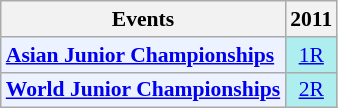<table style='font-size: 90%; text-align:center;' class='wikitable'>
<tr>
<th>Events</th>
<th>2011</th>
</tr>
<tr>
<td bgcolor="#ECF2FF"; align="left"><strong><a href='#'>Asian Junior Championships</a></strong></td>
<td bgcolor=AFEEEE><a href='#'>1R</a></td>
</tr>
<tr>
<td bgcolor="#ECF2FF"; align="left"><strong><a href='#'>World Junior Championships</a></strong></td>
<td bgcolor=AFEEEE><a href='#'>2R</a></td>
</tr>
</table>
